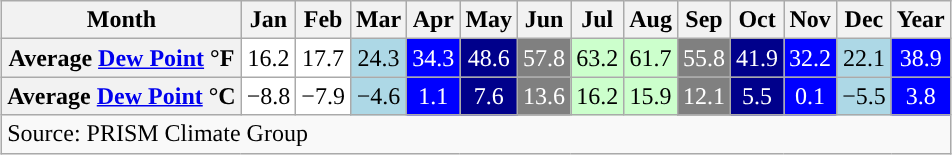<table class="wikitable" style="margin-left: auto; margin-right: auto;">
<tr>
<th scope="col">Month</th>
<th scope="col">Jan</th>
<th scope="col">Feb</th>
<th scope="col">Mar</th>
<th scope="col">Apr</th>
<th scope="col">May</th>
<th scope="col">Jun</th>
<th scope="col">Jul</th>
<th scope="col">Aug</th>
<th scope="col">Sep</th>
<th scope="col">Oct</th>
<th scope="col">Nov</th>
<th scope="col">Dec</th>
<th scope="col">Year</th>
</tr>
<tr>
<th scope="row">Average <a href='#'>Dew Point</a> °F</th>
<td style="background:#ffffff;color:#000000;text-align:center;">16.2</td>
<td style="background:#ffffff;color:#000000;text-align:center;">17.7</td>
<td style="background:#add8e6;color:#000000;text-align:center;">24.3</td>
<td style="background:#0000ff;color:#ffffff;text-align:center;">34.3</td>
<td style="background:#00008b;color:#ffffff;text-align:center;">48.6</td>
<td style="background:#808080;color:#ffffff;text-align:center;">57.8</td>
<td style="background:#ccffcc;color:#000000;text-align:center;">63.2</td>
<td style="background:#ccffcc;color:#000000;text-align:center;">61.7</td>
<td style="background:#808080;color:#ffffff;text-align:center;">55.8</td>
<td style="background:#00008b;color:#ffffff;text-align:center;">41.9</td>
<td style="background:#0000ff;color:#ffffff;text-align:center;">32.2</td>
<td style="background:#add8e6;color:#000000;text-align:center;">22.1</td>
<td style="background:#0000ff;color:#ffffff;text-align:center;">38.9</td>
</tr>
<tr>
<th scope="row">Average <a href='#'>Dew Point</a> °C</th>
<td style="background:#ffffff;color:#000000;text-align:center;">−8.8</td>
<td style="background:#ffffff;color:#000000;text-align:center;">−7.9</td>
<td style="background:#add8e6;color:#000000;text-align:center;">−4.6</td>
<td style="background:#0000ff;color:#ffffff;text-align:center;">1.1</td>
<td style="background:#00008b;color:#ffffff;text-align:center;">7.6</td>
<td style="background:#808080;color:#ffffff;text-align:center;">13.6</td>
<td style="background:#ccffcc;color:#000000;text-align:center;">16.2</td>
<td style="background:#ccffcc;color:#000000;text-align:center;">15.9</td>
<td style="background:#808080;color:#ffffff;text-align:center;">12.1</td>
<td style="background:#00008b;color:#ffffff;text-align:center;">5.5</td>
<td style="background:#0000ff;color:#ffffff;text-align:center;">0.1</td>
<td style="background:#add8e6;color:#000000;text-align:center;">−5.5</td>
<td style="background:#0000ff;color:#ffffff;text-align:center;">3.8</td>
</tr>
<tr>
<td colspan="14"><div>Source: PRISM Climate Group</div></td>
</tr>
</table>
